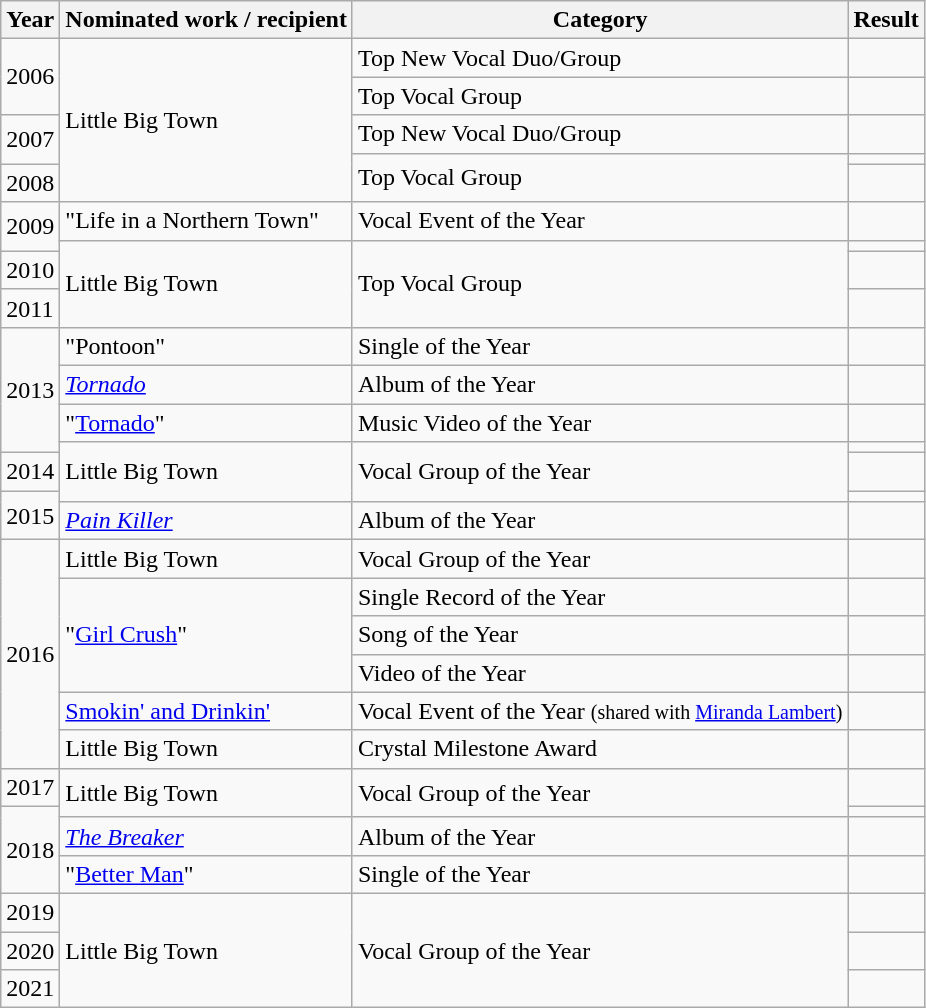<table class="wikitable">
<tr>
<th>Year</th>
<th>Nominated work / recipient</th>
<th>Category</th>
<th>Result</th>
</tr>
<tr>
<td rowspan="2">2006</td>
<td rowspan="5">Little Big Town</td>
<td>Top New Vocal Duo/Group</td>
<td></td>
</tr>
<tr>
<td>Top Vocal Group</td>
<td></td>
</tr>
<tr>
<td rowspan="2">2007</td>
<td>Top New Vocal Duo/Group</td>
<td></td>
</tr>
<tr>
<td rowspan="2">Top Vocal Group</td>
<td></td>
</tr>
<tr>
<td>2008</td>
<td></td>
</tr>
<tr>
<td rowspan="2">2009</td>
<td>"Life in a Northern Town"</td>
<td>Vocal Event of the Year</td>
<td></td>
</tr>
<tr>
<td rowspan="3">Little Big Town</td>
<td rowspan="3">Top Vocal Group</td>
<td></td>
</tr>
<tr>
<td>2010</td>
<td></td>
</tr>
<tr>
<td>2011</td>
<td></td>
</tr>
<tr>
<td rowspan="4">2013</td>
<td>"Pontoon"</td>
<td>Single of the Year</td>
<td></td>
</tr>
<tr>
<td><em><a href='#'>Tornado</a></em></td>
<td>Album of the Year</td>
<td></td>
</tr>
<tr>
<td>"<a href='#'>Tornado</a>"</td>
<td>Music Video of the Year</td>
<td></td>
</tr>
<tr>
<td rowspan="3">Little Big Town</td>
<td rowspan="3">Vocal Group of the Year</td>
<td></td>
</tr>
<tr>
<td>2014</td>
<td></td>
</tr>
<tr>
<td rowspan="2">2015</td>
<td></td>
</tr>
<tr>
<td><em><a href='#'>Pain Killer</a></em></td>
<td>Album of the Year</td>
<td></td>
</tr>
<tr>
<td rowspan="6">2016</td>
<td>Little Big Town</td>
<td>Vocal Group of the Year</td>
<td></td>
</tr>
<tr>
<td rowspan="3">"<a href='#'>Girl Crush</a>"</td>
<td>Single Record of the Year</td>
<td></td>
</tr>
<tr>
<td>Song of the Year</td>
<td></td>
</tr>
<tr>
<td>Video of the Year</td>
<td></td>
</tr>
<tr>
<td><a href='#'>Smokin' and Drinkin'</a></td>
<td>Vocal Event of the Year <small>(shared with <a href='#'>Miranda Lambert</a>)</small></td>
<td></td>
</tr>
<tr>
<td>Little Big Town</td>
<td>Crystal Milestone Award</td>
<td></td>
</tr>
<tr>
<td>2017</td>
<td rowspan=2>Little Big Town</td>
<td rowspan=2>Vocal Group of the Year</td>
<td></td>
</tr>
<tr>
<td rowspan=3>2018</td>
<td></td>
</tr>
<tr>
<td><em><a href='#'>The Breaker</a></em></td>
<td>Album of the Year</td>
<td></td>
</tr>
<tr>
<td>"<a href='#'>Better Man</a>"</td>
<td>Single of the Year</td>
<td></td>
</tr>
<tr>
<td>2019</td>
<td rowspan=3>Little Big Town</td>
<td rowspan=3>Vocal Group of the Year</td>
<td></td>
</tr>
<tr>
<td>2020</td>
<td></td>
</tr>
<tr>
<td>2021</td>
<td></td>
</tr>
</table>
